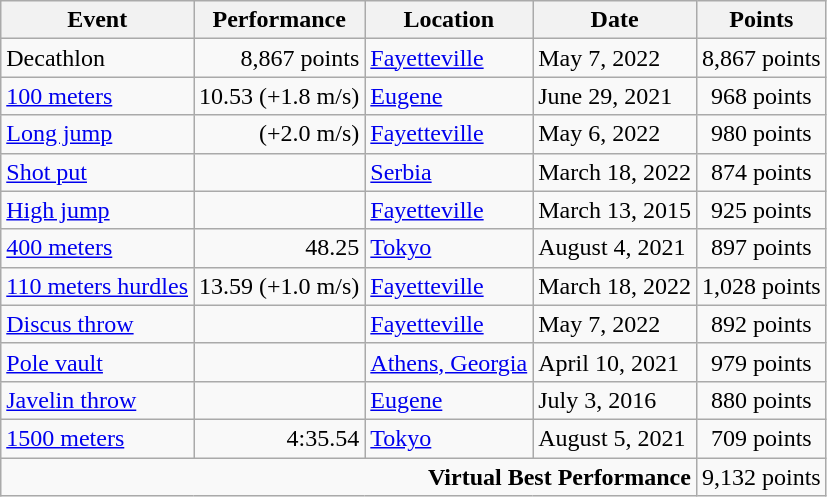<table class="wikitable">
<tr>
<th>Event</th>
<th>Performance</th>
<th>Location</th>
<th>Date</th>
<th>Points</th>
</tr>
<tr>
<td>Decathlon</td>
<td align=right>8,867 points</td>
<td><a href='#'>Fayetteville</a></td>
<td>May 7, 2022</td>
<td align=center>8,867 points</td>
</tr>
<tr>
<td><a href='#'>100 meters</a></td>
<td align=right>10.53 (+1.8 m/s)</td>
<td><a href='#'>Eugene</a></td>
<td>June 29, 2021</td>
<td align=center>968 points</td>
</tr>
<tr>
<td><a href='#'>Long jump</a></td>
<td align=right> (+2.0 m/s)</td>
<td><a href='#'>Fayetteville</a></td>
<td>May 6, 2022</td>
<td align=center>980 points</td>
</tr>
<tr>
<td><a href='#'>Shot put</a></td>
<td align=right></td>
<td><a href='#'>Serbia</a></td>
<td>March 18, 2022</td>
<td align=center>874 points</td>
</tr>
<tr>
<td><a href='#'>High jump</a></td>
<td align=right></td>
<td><a href='#'>Fayetteville</a></td>
<td>March 13, 2015</td>
<td align=center>925 points</td>
</tr>
<tr>
<td><a href='#'>400 meters</a></td>
<td align=right>48.25</td>
<td><a href='#'>Tokyo</a></td>
<td>August 4, 2021</td>
<td align=center>897 points</td>
</tr>
<tr>
<td><a href='#'>110 meters hurdles</a></td>
<td align=right>13.59 (+1.0 m/s)</td>
<td><a href='#'>Fayetteville</a></td>
<td>March 18, 2022</td>
<td align=center>1,028 points</td>
</tr>
<tr>
<td><a href='#'>Discus throw</a></td>
<td align=right></td>
<td><a href='#'>Fayetteville</a></td>
<td>May 7, 2022</td>
<td align=center>892 points</td>
</tr>
<tr>
<td><a href='#'>Pole vault</a></td>
<td align=right></td>
<td><a href='#'>Athens, Georgia</a></td>
<td>April 10, 2021</td>
<td align=center>979 points</td>
</tr>
<tr>
<td><a href='#'>Javelin throw</a></td>
<td align=right></td>
<td><a href='#'>Eugene</a></td>
<td>July 3, 2016</td>
<td align=center>880 points</td>
</tr>
<tr>
<td><a href='#'>1500 meters</a></td>
<td align=right>4:35.54</td>
<td><a href='#'>Tokyo</a></td>
<td>August 5, 2021</td>
<td align=center>709 points</td>
</tr>
<tr>
<td colspan=4 align=right><strong>Virtual Best Performance</strong></td>
<td align="center">9,132 points</td>
</tr>
</table>
